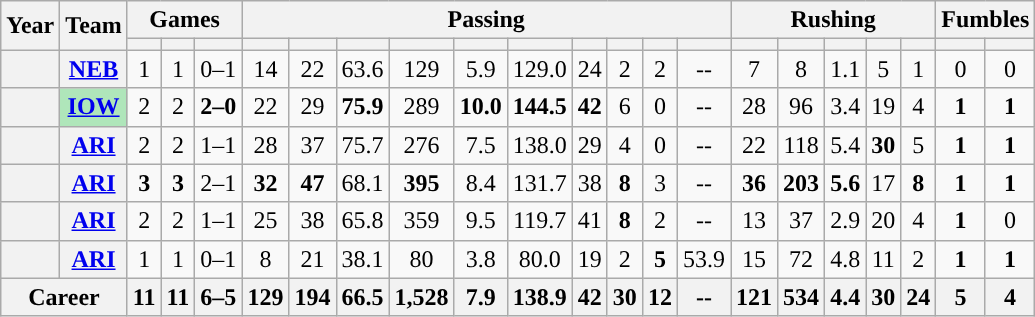<table class="wikitable" style="text-align:center;">
<tr>
<th rowspan="2">Year</th>
<th rowspan="2">Team</th>
<th colspan="3">Games</th>
<th colspan="10">Passing</th>
<th colspan="5">Rushing</th>
<th colspan="2">Fumbles</th>
</tr>
<tr>
<th></th>
<th></th>
<th></th>
<th></th>
<th></th>
<th></th>
<th></th>
<th></th>
<th></th>
<th></th>
<th></th>
<th></th>
<th></th>
<th></th>
<th></th>
<th></th>
<th></th>
<th></th>
<th></th>
<th></th>
</tr>
<tr>
<th></th>
<th><a href='#'>NEB</a></th>
<td>1</td>
<td>1</td>
<td>0–1</td>
<td>14</td>
<td>22</td>
<td>63.6</td>
<td>129</td>
<td>5.9</td>
<td>129.0</td>
<td>24</td>
<td>2</td>
<td>2</td>
<td>--</td>
<td>7</td>
<td>8</td>
<td>1.1</td>
<td>5</td>
<td>1</td>
<td>0</td>
<td>0</td>
</tr>
<tr>
<th></th>
<th style="background:#afe6ba;"><a href='#'>IOW</a></th>
<td>2</td>
<td>2</td>
<td><strong>2–0</strong></td>
<td>22</td>
<td>29</td>
<td><strong>75.9</strong></td>
<td>289</td>
<td><strong>10.0</strong></td>
<td><strong>144.5</strong></td>
<td><strong>42</strong></td>
<td>6</td>
<td>0</td>
<td>--</td>
<td>28</td>
<td>96</td>
<td>3.4</td>
<td>19</td>
<td>4</td>
<td><strong>1</strong></td>
<td><strong>1</strong></td>
</tr>
<tr>
<th></th>
<th><a href='#'>ARI</a></th>
<td>2</td>
<td>2</td>
<td>1–1</td>
<td>28</td>
<td>37</td>
<td>75.7</td>
<td>276</td>
<td>7.5</td>
<td>138.0</td>
<td>29</td>
<td>4</td>
<td>0</td>
<td>--</td>
<td>22</td>
<td>118</td>
<td>5.4</td>
<td><strong>30</strong></td>
<td>5</td>
<td><strong>1</strong></td>
<td><strong>1</strong></td>
</tr>
<tr>
<th></th>
<th><a href='#'>ARI</a></th>
<td><strong>3</strong></td>
<td><strong>3</strong></td>
<td>2–1</td>
<td><strong>32</strong></td>
<td><strong>47</strong></td>
<td>68.1</td>
<td><strong>395</strong></td>
<td>8.4</td>
<td>131.7</td>
<td>38</td>
<td><strong>8</strong></td>
<td>3</td>
<td>--</td>
<td><strong>36</strong></td>
<td><strong>203</strong></td>
<td><strong>5.6</strong></td>
<td>17</td>
<td><strong>8</strong></td>
<td><strong>1</strong></td>
<td><strong>1</strong></td>
</tr>
<tr>
<th></th>
<th><a href='#'>ARI</a></th>
<td>2</td>
<td>2</td>
<td>1–1</td>
<td>25</td>
<td>38</td>
<td>65.8</td>
<td>359</td>
<td>9.5</td>
<td>119.7</td>
<td>41</td>
<td><strong>8</strong></td>
<td>2</td>
<td>--</td>
<td>13</td>
<td>37</td>
<td>2.9</td>
<td>20</td>
<td>4</td>
<td><strong>1</strong></td>
<td>0</td>
</tr>
<tr>
<th></th>
<th><a href='#'>ARI</a></th>
<td>1</td>
<td>1</td>
<td>0–1</td>
<td>8</td>
<td>21</td>
<td>38.1</td>
<td>80</td>
<td>3.8</td>
<td>80.0</td>
<td>19</td>
<td>2</td>
<td><strong>5</strong></td>
<td>53.9</td>
<td>15</td>
<td>72</td>
<td>4.8</td>
<td>11</td>
<td>2</td>
<td><strong>1</strong></td>
<td><strong>1</strong></td>
</tr>
<tr>
<th colspan="2">Career</th>
<th>11</th>
<th>11</th>
<th>6–5</th>
<th>129</th>
<th>194</th>
<th>66.5</th>
<th>1,528</th>
<th>7.9</th>
<th>138.9</th>
<th>42</th>
<th>30</th>
<th>12</th>
<th>--</th>
<th>121</th>
<th>534</th>
<th>4.4</th>
<th>30</th>
<th>24</th>
<th>5</th>
<th>4</th>
</tr>
</table>
